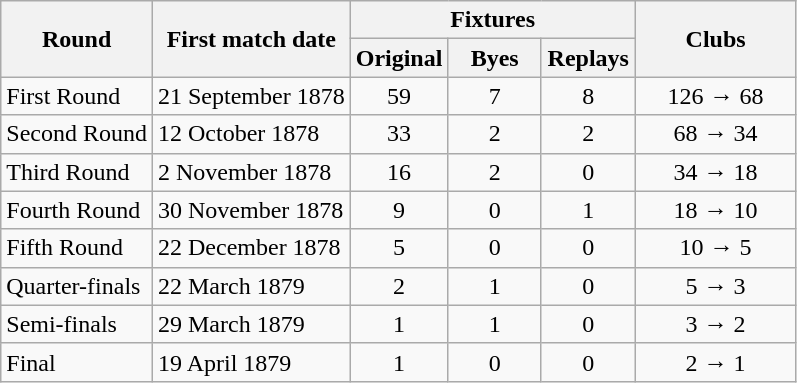<table class="wikitable" style="text-align: center">
<tr>
<th rowspan=2>Round</th>
<th rowspan=2>First match date</th>
<th colspan=3>Fixtures</th>
<th rowspan=2 width=100>Clubs</th>
</tr>
<tr>
<th width=55>Original</th>
<th width=55>Byes</th>
<th width=55>Replays</th>
</tr>
<tr>
<td align=left>First Round</td>
<td align=left>21 September 1878</td>
<td>59</td>
<td>7</td>
<td>8</td>
<td>126 → 68</td>
</tr>
<tr>
<td align=left>Second Round</td>
<td align=left>12 October 1878</td>
<td>33</td>
<td>2</td>
<td>2</td>
<td>68 → 34</td>
</tr>
<tr>
<td align=left>Third Round</td>
<td align=left>2 November 1878</td>
<td>16</td>
<td>2</td>
<td>0</td>
<td>34 → 18</td>
</tr>
<tr>
<td align=left>Fourth Round</td>
<td align=left>30 November 1878</td>
<td>9</td>
<td>0</td>
<td>1</td>
<td>18 → 10</td>
</tr>
<tr>
<td align=left>Fifth Round</td>
<td align=left>22 December 1878</td>
<td>5</td>
<td>0</td>
<td>0</td>
<td>10 → 5</td>
</tr>
<tr>
<td align=left>Quarter-finals</td>
<td align=left>22 March 1879</td>
<td>2</td>
<td>1</td>
<td>0</td>
<td>5 → 3</td>
</tr>
<tr>
<td align=left>Semi-finals</td>
<td align=left>29 March 1879</td>
<td>1</td>
<td>1</td>
<td>0</td>
<td>3 → 2</td>
</tr>
<tr>
<td align=left>Final</td>
<td align=left>19 April 1879</td>
<td>1</td>
<td>0</td>
<td>0</td>
<td>2 → 1</td>
</tr>
</table>
